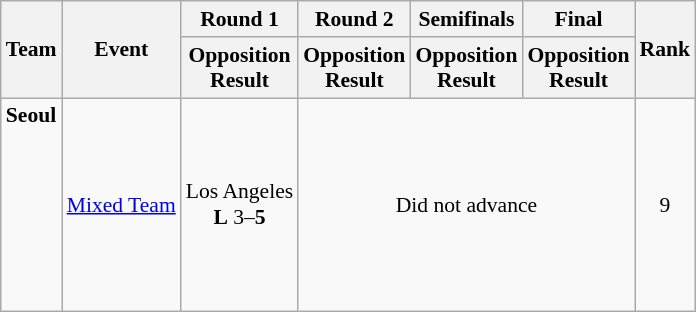<table class="wikitable" style="font-size:90%;">
<tr>
<th rowspan=2>Team</th>
<th rowspan=2>Event</th>
<th>Round 1</th>
<th>Round 2</th>
<th>Semifinals</th>
<th>Final</th>
<th rowspan=2>Rank</th>
</tr>
<tr>
<th>Opposition<br>Result</th>
<th>Opposition<br>Result</th>
<th>Opposition<br>Result</th>
<th>Opposition<br>Result</th>
</tr>
<tr align="center">
<td align=left><strong>Seoul</strong><br><br> <br><br><br><br><br><br></td>
<td><a href='#'>Mixed Team</a></td>
<td>Los Angeles <br> <strong>L</strong> 3–<strong>5</strong></td>
<td colspan="3">Did not advance</td>
<td>9</td>
</tr>
</table>
